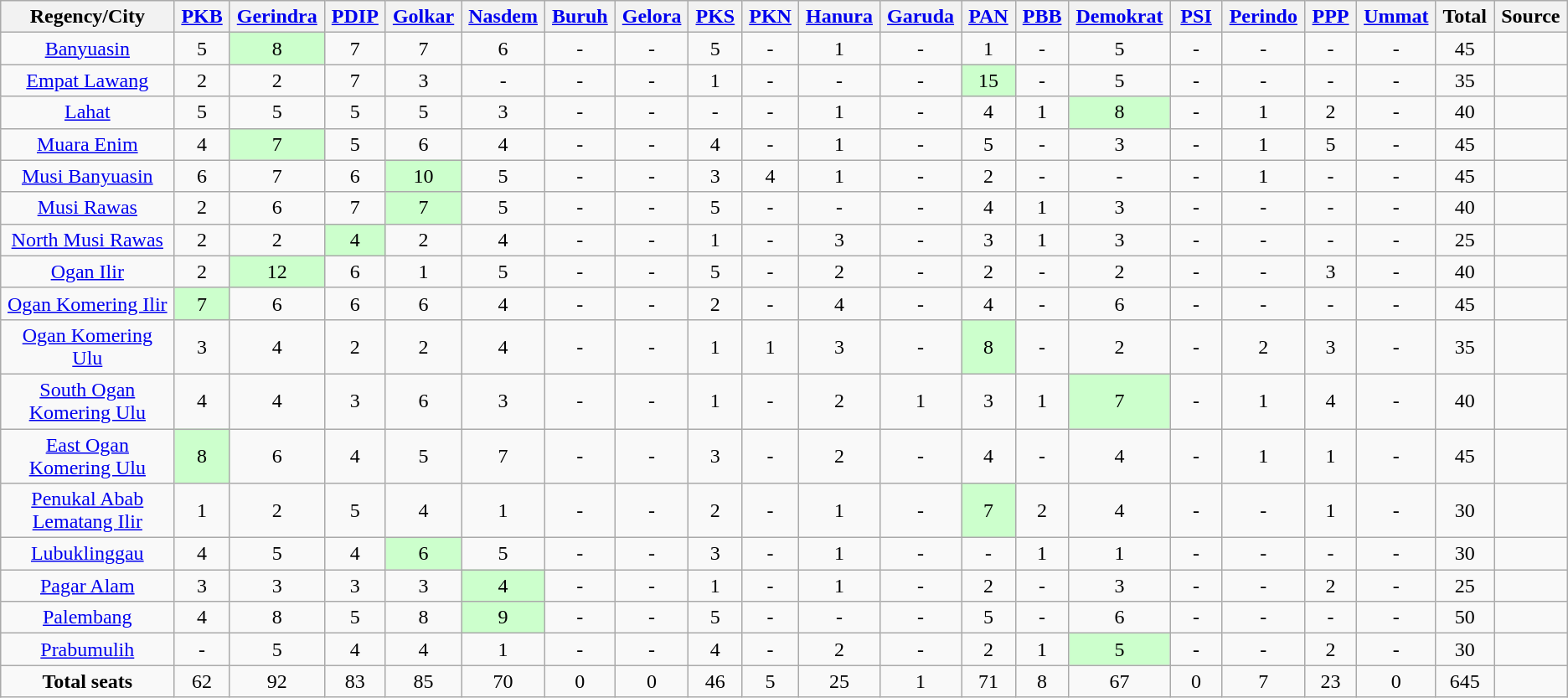<table class="wikitable sortable" style="text-align:center">
<tr>
<th scope=col width=10%>Regency/City</th>
<th scope=col width=3%><a href='#'>PKB</a></th>
<th scope=col width=3%><a href='#'>Gerindra</a></th>
<th scope=col width=3%><a href='#'>PDIP</a></th>
<th scope=col width=3%><a href='#'>Golkar</a></th>
<th scope=col width=3%><a href='#'>Nasdem</a></th>
<th scope=col width=3%><a href='#'>Buruh</a></th>
<th scope=col width=3%><a href='#'>Gelora</a></th>
<th scope=col width=3%><a href='#'>PKS</a></th>
<th scope=col width=3%><a href='#'>PKN</a></th>
<th scope=col width=3%><a href='#'>Hanura</a></th>
<th scope=col width=3%><a href='#'>Garuda</a></th>
<th scope=col width=3%><a href='#'>PAN</a></th>
<th scope=col width=3%><a href='#'>PBB</a></th>
<th scope=col width=3%><a href='#'>Demokrat</a></th>
<th scope=col width=3%><a href='#'>PSI</a></th>
<th scope=col width=3%><a href='#'>Perindo</a></th>
<th scope=col width=3%><a href='#'>PPP</a></th>
<th scope=col width=3%><a href='#'>Ummat</a></th>
<th scope=col width=3%>Total</th>
<th scope=col width=3%>Source</th>
</tr>
<tr>
<td><a href='#'>Banyuasin</a></td>
<td>5</td>
<td style="background:#cfc;">8</td>
<td>7</td>
<td>7</td>
<td>6</td>
<td>-</td>
<td>-</td>
<td>5</td>
<td>-</td>
<td>1</td>
<td>-</td>
<td>1</td>
<td>-</td>
<td>5</td>
<td>-</td>
<td>-</td>
<td>-</td>
<td>-</td>
<td>45</td>
<td></td>
</tr>
<tr>
<td><a href='#'>Empat Lawang</a></td>
<td>2</td>
<td>2</td>
<td>7</td>
<td>3</td>
<td>-</td>
<td>-</td>
<td>-</td>
<td>1</td>
<td>-</td>
<td>-</td>
<td>-</td>
<td style="background:#cfc;">15</td>
<td>-</td>
<td>5</td>
<td>-</td>
<td>-</td>
<td>-</td>
<td>-</td>
<td>35</td>
<td></td>
</tr>
<tr>
<td><a href='#'>Lahat</a></td>
<td>5</td>
<td>5</td>
<td>5</td>
<td>5</td>
<td>3</td>
<td>-</td>
<td>-</td>
<td>-</td>
<td>-</td>
<td>1</td>
<td>-</td>
<td>4</td>
<td>1</td>
<td style="background:#cfc;">8</td>
<td>-</td>
<td>1</td>
<td>2</td>
<td>-</td>
<td>40</td>
<td></td>
</tr>
<tr>
<td><a href='#'>Muara Enim</a></td>
<td>4</td>
<td style="background:#cfc;">7</td>
<td>5</td>
<td>6</td>
<td>4</td>
<td>-</td>
<td>-</td>
<td>4</td>
<td>-</td>
<td>1</td>
<td>-</td>
<td>5</td>
<td>-</td>
<td>3</td>
<td>-</td>
<td>1</td>
<td>5</td>
<td>-</td>
<td>45</td>
<td></td>
</tr>
<tr>
<td><a href='#'>Musi Banyuasin</a></td>
<td>6</td>
<td>7</td>
<td>6</td>
<td style="background:#cfc;">10</td>
<td>5</td>
<td>-</td>
<td>-</td>
<td>3</td>
<td>4</td>
<td>1</td>
<td>-</td>
<td>2</td>
<td>-</td>
<td>-</td>
<td>-</td>
<td>1</td>
<td>-</td>
<td>-</td>
<td>45</td>
<td></td>
</tr>
<tr>
<td><a href='#'>Musi Rawas</a></td>
<td>2</td>
<td>6</td>
<td>7</td>
<td style="background:#cfc;">7</td>
<td>5</td>
<td>-</td>
<td>-</td>
<td>5</td>
<td>-</td>
<td>-</td>
<td>-</td>
<td>4</td>
<td>1</td>
<td>3</td>
<td>-</td>
<td>-</td>
<td>-</td>
<td>-</td>
<td>40</td>
<td></td>
</tr>
<tr>
<td><a href='#'>North Musi Rawas</a></td>
<td>2</td>
<td>2</td>
<td style="background:#cfc;">4</td>
<td>2</td>
<td>4</td>
<td>-</td>
<td>-</td>
<td>1</td>
<td>-</td>
<td>3</td>
<td>-</td>
<td>3</td>
<td>1</td>
<td>3</td>
<td>-</td>
<td>-</td>
<td>-</td>
<td>-</td>
<td>25</td>
<td></td>
</tr>
<tr>
<td><a href='#'>Ogan Ilir</a></td>
<td>2</td>
<td style="background:#cfc;">12</td>
<td>6</td>
<td>1</td>
<td>5</td>
<td>-</td>
<td>-</td>
<td>5</td>
<td>-</td>
<td>2</td>
<td>-</td>
<td>2</td>
<td>-</td>
<td>2</td>
<td>-</td>
<td>-</td>
<td>3</td>
<td>-</td>
<td>40</td>
<td></td>
</tr>
<tr>
<td><a href='#'>Ogan Komering Ilir</a></td>
<td style="background:#cfc;">7</td>
<td>6</td>
<td>6</td>
<td>6</td>
<td>4</td>
<td>-</td>
<td>-</td>
<td>2</td>
<td>-</td>
<td>4</td>
<td>-</td>
<td>4</td>
<td>-</td>
<td>6</td>
<td>-</td>
<td>-</td>
<td>-</td>
<td>-</td>
<td>45</td>
<td></td>
</tr>
<tr>
<td><a href='#'>Ogan Komering Ulu</a></td>
<td>3</td>
<td>4</td>
<td>2</td>
<td>2</td>
<td>4</td>
<td>-</td>
<td>-</td>
<td>1</td>
<td>1</td>
<td>3</td>
<td>-</td>
<td style="background:#cfc;">8</td>
<td>-</td>
<td>2</td>
<td>-</td>
<td>2</td>
<td>3</td>
<td>-</td>
<td>35</td>
<td></td>
</tr>
<tr>
<td><a href='#'>South Ogan Komering Ulu</a></td>
<td>4</td>
<td>4</td>
<td>3</td>
<td>6</td>
<td>3</td>
<td>-</td>
<td>-</td>
<td>1</td>
<td>-</td>
<td>2</td>
<td>1</td>
<td>3</td>
<td>1</td>
<td style="background:#cfc;">7</td>
<td>-</td>
<td>1</td>
<td>4</td>
<td>-</td>
<td>40</td>
<td></td>
</tr>
<tr>
<td><a href='#'>East Ogan Komering Ulu</a></td>
<td style="background:#cfc;">8</td>
<td>6</td>
<td>4</td>
<td>5</td>
<td>7</td>
<td>-</td>
<td>-</td>
<td>3</td>
<td>-</td>
<td>2</td>
<td>-</td>
<td>4</td>
<td>-</td>
<td>4</td>
<td>-</td>
<td>1</td>
<td>1</td>
<td>-</td>
<td>45</td>
<td></td>
</tr>
<tr>
<td><a href='#'>Penukal Abab Lematang Ilir</a></td>
<td>1</td>
<td>2</td>
<td>5</td>
<td>4</td>
<td>1</td>
<td>-</td>
<td>-</td>
<td>2</td>
<td>-</td>
<td>1</td>
<td>-</td>
<td style="background:#cfc;">7</td>
<td>2</td>
<td>4</td>
<td>-</td>
<td>-</td>
<td>1</td>
<td>-</td>
<td>30</td>
<td></td>
</tr>
<tr>
<td><a href='#'>Lubuklinggau</a></td>
<td>4</td>
<td>5</td>
<td>4</td>
<td style="background:#cfc;">6</td>
<td>5</td>
<td>-</td>
<td>-</td>
<td>3</td>
<td>-</td>
<td>1</td>
<td>-</td>
<td>-</td>
<td>1</td>
<td>1</td>
<td>-</td>
<td>-</td>
<td>-</td>
<td>-</td>
<td>30</td>
<td></td>
</tr>
<tr>
<td><a href='#'>Pagar Alam</a></td>
<td>3</td>
<td>3</td>
<td>3</td>
<td>3</td>
<td style="background:#cfc;">4</td>
<td>-</td>
<td>-</td>
<td>1</td>
<td>-</td>
<td>1</td>
<td>-</td>
<td>2</td>
<td>-</td>
<td>3</td>
<td>-</td>
<td>-</td>
<td>2</td>
<td>-</td>
<td>25</td>
<td></td>
</tr>
<tr>
<td><a href='#'>Palembang</a></td>
<td>4</td>
<td>8</td>
<td>5</td>
<td>8</td>
<td style="background:#cfc;">9</td>
<td>-</td>
<td>-</td>
<td>5</td>
<td>-</td>
<td>-</td>
<td>-</td>
<td>5</td>
<td>-</td>
<td>6</td>
<td>-</td>
<td>-</td>
<td>-</td>
<td>-</td>
<td>50</td>
<td></td>
</tr>
<tr>
<td><a href='#'>Prabumulih</a></td>
<td>-</td>
<td>5</td>
<td>4</td>
<td>4</td>
<td>1</td>
<td>-</td>
<td>-</td>
<td>4</td>
<td>-</td>
<td>2</td>
<td>-</td>
<td>2</td>
<td>1</td>
<td style="background:#cfc;">5</td>
<td>-</td>
<td>-</td>
<td>2</td>
<td>-</td>
<td>30</td>
<td></td>
</tr>
<tr>
<td><strong>Total seats</strong></td>
<td>62</td>
<td>92</td>
<td>83</td>
<td>85</td>
<td>70</td>
<td>0</td>
<td>0</td>
<td>46</td>
<td>5</td>
<td>25</td>
<td>1</td>
<td>71</td>
<td>8</td>
<td>67</td>
<td>0</td>
<td>7</td>
<td>23</td>
<td>0</td>
<td>645</td>
</tr>
</table>
